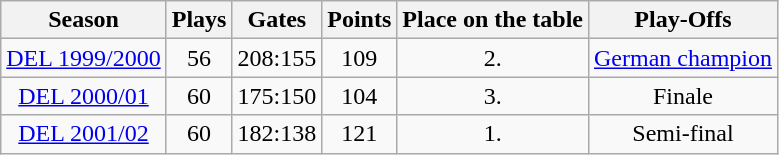<table class="wikitable">
<tr>
<th>Season</th>
<th>Plays</th>
<th>Gates</th>
<th>Points</th>
<th>Place on the table</th>
<th>Play-Offs</th>
</tr>
<tr>
<td valign="top" align="center"><a href='#'>DEL 1999/2000</a></td>
<td valign="top" align="center">56</td>
<td valign="top" align="center">208:155</td>
<td valign="top" align="center">109</td>
<td valign="top" align="center">2.</td>
<td valign="top" align="center"><a href='#'>German champion</a></td>
</tr>
<tr>
<td valign="top" align="center"><a href='#'>DEL 2000/01</a></td>
<td valign="top" align="center">60</td>
<td valign="top" align="center">175:150</td>
<td valign="top" align="center">104</td>
<td valign="top" align="center">3.</td>
<td valign="top" align="center">Finale</td>
</tr>
<tr>
<td valign="top" align="center"><a href='#'>DEL 2001/02</a></td>
<td valign="top" align="center">60</td>
<td valign="top" align="center">182:138</td>
<td valign="top" align="center">121</td>
<td valign="top" align="center">1.</td>
<td valign="top" align="center">Semi-final</td>
</tr>
</table>
